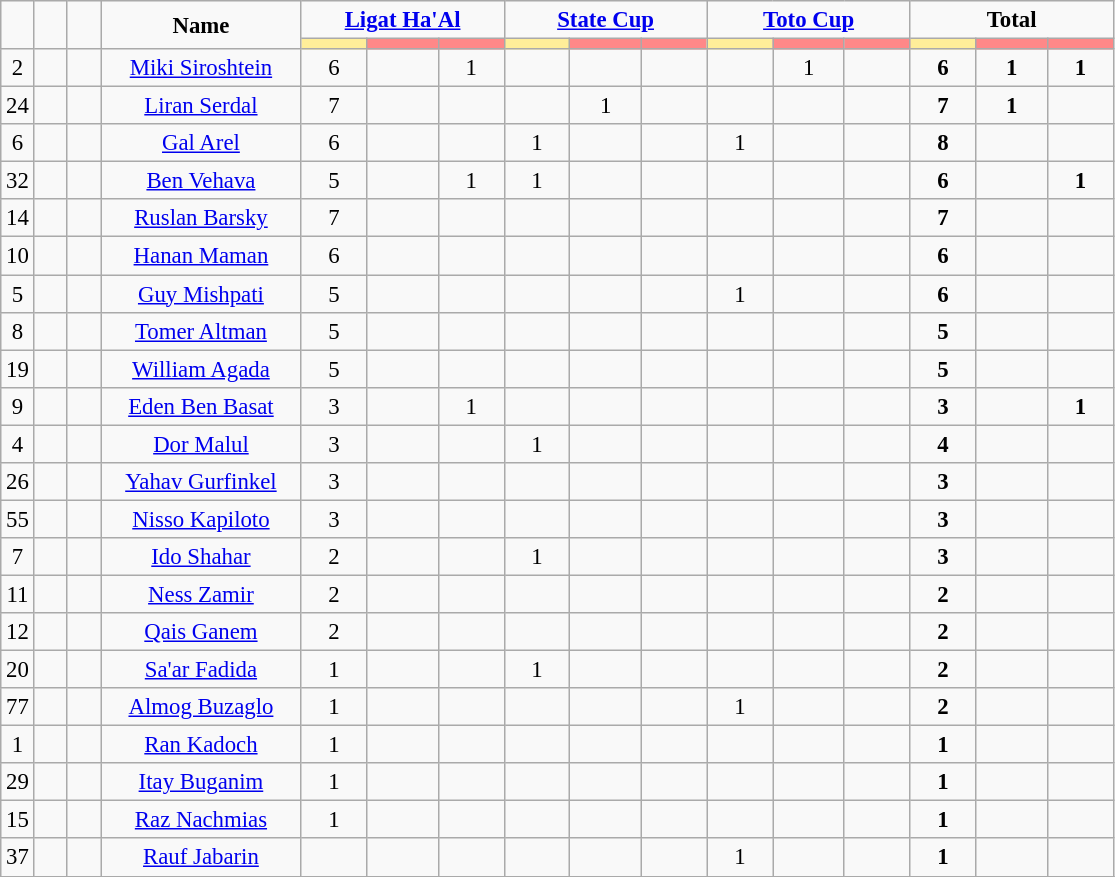<table class="wikitable" style="font-size: 95%; text-align: center">
<tr>
<td rowspan="2"  style="width:3%; text-align:center;"><strong></strong></td>
<td rowspan="2"  style="width:3%; text-align:center;"><strong></strong></td>
<td rowspan="2"  style="width:3%; text-align:center;"><strong></strong></td>
<td rowspan="2"  style="width:18%; text-align:center;"><strong>Name</strong></td>
<td colspan="3" style="text-align:center;"><strong><a href='#'>Ligat Ha'Al</a></strong></td>
<td colspan="3" style="text-align:center;"><strong><a href='#'>State Cup</a></strong></td>
<td colspan="3" style="text-align:center;"><strong><a href='#'>Toto Cup</a></strong></td>
<td colspan="3" style="text-align:center;"><strong>Total</strong></td>
</tr>
<tr>
<th style="width:25px; background:#fe9;"></th>
<th style="width:28px; background:#ff8888;"></th>
<th style="width:25px; background:#ff8888;"></th>
<th style="width:25px; background:#fe9;"></th>
<th style="width:28px; background:#ff8888;"></th>
<th style="width:25px; background:#ff8888;"></th>
<th style="width:25px; background:#fe9;"></th>
<th style="width:28px; background:#ff8888;"></th>
<th style="width:25px; background:#ff8888;"></th>
<th style="width:25px; background:#fe9;"></th>
<th style="width:28px; background:#ff8888;"></th>
<th style="width:25px; background:#ff8888;"></th>
</tr>
<tr>
<td>2</td>
<td></td>
<td></td>
<td><a href='#'>Miki Siroshtein</a></td>
<td>6</td>
<td></td>
<td>1</td>
<td></td>
<td></td>
<td></td>
<td></td>
<td>1</td>
<td></td>
<td><strong>6</strong></td>
<td><strong>1</strong></td>
<td><strong>1</strong></td>
</tr>
<tr>
<td>24</td>
<td></td>
<td></td>
<td><a href='#'>Liran Serdal</a></td>
<td>7</td>
<td></td>
<td></td>
<td></td>
<td>1</td>
<td></td>
<td></td>
<td></td>
<td></td>
<td><strong>7</strong></td>
<td><strong>1</strong></td>
<td></td>
</tr>
<tr>
<td>6</td>
<td></td>
<td></td>
<td><a href='#'>Gal Arel</a></td>
<td>6</td>
<td></td>
<td></td>
<td>1</td>
<td></td>
<td></td>
<td>1</td>
<td></td>
<td></td>
<td><strong>8</strong></td>
<td></td>
<td></td>
</tr>
<tr>
<td>32</td>
<td></td>
<td></td>
<td><a href='#'>Ben Vehava</a></td>
<td>5</td>
<td></td>
<td>1</td>
<td>1</td>
<td></td>
<td></td>
<td></td>
<td></td>
<td></td>
<td><strong>6</strong></td>
<td></td>
<td><strong>1</strong></td>
</tr>
<tr>
<td>14</td>
<td></td>
<td></td>
<td><a href='#'>Ruslan Barsky</a></td>
<td>7</td>
<td></td>
<td></td>
<td></td>
<td></td>
<td></td>
<td></td>
<td></td>
<td></td>
<td><strong>7</strong></td>
<td></td>
<td></td>
</tr>
<tr>
<td>10</td>
<td></td>
<td></td>
<td><a href='#'>Hanan Maman</a></td>
<td>6</td>
<td></td>
<td></td>
<td></td>
<td></td>
<td></td>
<td></td>
<td></td>
<td></td>
<td><strong>6</strong></td>
<td></td>
<td></td>
</tr>
<tr>
<td>5</td>
<td></td>
<td></td>
<td><a href='#'>Guy Mishpati</a></td>
<td>5</td>
<td></td>
<td></td>
<td></td>
<td></td>
<td></td>
<td>1</td>
<td></td>
<td></td>
<td><strong>6</strong></td>
<td></td>
<td></td>
</tr>
<tr>
<td>8</td>
<td></td>
<td></td>
<td><a href='#'>Tomer Altman</a></td>
<td>5</td>
<td></td>
<td></td>
<td></td>
<td></td>
<td></td>
<td></td>
<td></td>
<td></td>
<td><strong>5</strong></td>
<td></td>
<td></td>
</tr>
<tr>
<td>19</td>
<td></td>
<td></td>
<td><a href='#'>William Agada</a></td>
<td>5</td>
<td></td>
<td></td>
<td></td>
<td></td>
<td></td>
<td></td>
<td></td>
<td></td>
<td><strong>5</strong></td>
<td></td>
<td></td>
</tr>
<tr>
<td>9</td>
<td></td>
<td></td>
<td><a href='#'>Eden Ben Basat</a></td>
<td>3</td>
<td></td>
<td>1</td>
<td></td>
<td></td>
<td></td>
<td></td>
<td></td>
<td></td>
<td><strong>3</strong></td>
<td></td>
<td><strong>1</strong></td>
</tr>
<tr>
<td>4</td>
<td></td>
<td></td>
<td><a href='#'>Dor Malul</a></td>
<td>3</td>
<td></td>
<td></td>
<td>1</td>
<td></td>
<td></td>
<td></td>
<td></td>
<td></td>
<td><strong>4</strong></td>
<td></td>
<td></td>
</tr>
<tr>
<td>26</td>
<td></td>
<td></td>
<td><a href='#'>Yahav Gurfinkel</a></td>
<td>3</td>
<td></td>
<td></td>
<td></td>
<td></td>
<td></td>
<td></td>
<td></td>
<td></td>
<td><strong>3</strong></td>
<td></td>
<td></td>
</tr>
<tr>
<td>55</td>
<td></td>
<td></td>
<td><a href='#'>Nisso Kapiloto</a></td>
<td>3</td>
<td></td>
<td></td>
<td></td>
<td></td>
<td></td>
<td></td>
<td></td>
<td></td>
<td><strong>3</strong></td>
<td></td>
<td></td>
</tr>
<tr>
<td>7</td>
<td></td>
<td></td>
<td><a href='#'>Ido Shahar</a></td>
<td>2</td>
<td></td>
<td></td>
<td>1</td>
<td></td>
<td></td>
<td></td>
<td></td>
<td></td>
<td><strong>3</strong></td>
<td></td>
<td></td>
</tr>
<tr>
<td>11</td>
<td></td>
<td></td>
<td><a href='#'>Ness Zamir</a></td>
<td>2</td>
<td></td>
<td></td>
<td></td>
<td></td>
<td></td>
<td></td>
<td></td>
<td></td>
<td><strong>2</strong></td>
<td></td>
<td></td>
</tr>
<tr>
<td>12</td>
<td></td>
<td></td>
<td><a href='#'>Qais Ganem</a></td>
<td>2</td>
<td></td>
<td></td>
<td></td>
<td></td>
<td></td>
<td></td>
<td></td>
<td></td>
<td><strong>2</strong></td>
<td></td>
<td></td>
</tr>
<tr>
<td>20</td>
<td></td>
<td></td>
<td><a href='#'>Sa'ar Fadida</a></td>
<td>1</td>
<td></td>
<td></td>
<td>1</td>
<td></td>
<td></td>
<td></td>
<td></td>
<td></td>
<td><strong>2</strong></td>
<td></td>
<td></td>
</tr>
<tr>
<td>77</td>
<td></td>
<td></td>
<td><a href='#'>Almog Buzaglo</a></td>
<td>1</td>
<td></td>
<td></td>
<td></td>
<td></td>
<td></td>
<td>1</td>
<td></td>
<td></td>
<td><strong>2</strong></td>
<td></td>
<td></td>
</tr>
<tr>
<td>1</td>
<td></td>
<td></td>
<td><a href='#'>Ran Kadoch</a></td>
<td>1</td>
<td></td>
<td></td>
<td></td>
<td></td>
<td></td>
<td></td>
<td></td>
<td></td>
<td><strong>1</strong></td>
<td></td>
<td></td>
</tr>
<tr>
<td>29</td>
<td></td>
<td></td>
<td><a href='#'>Itay Buganim</a></td>
<td>1</td>
<td></td>
<td></td>
<td></td>
<td></td>
<td></td>
<td></td>
<td></td>
<td></td>
<td><strong>1</strong></td>
<td></td>
<td></td>
</tr>
<tr>
<td>15</td>
<td></td>
<td></td>
<td><a href='#'>Raz Nachmias</a></td>
<td>1</td>
<td></td>
<td></td>
<td></td>
<td></td>
<td></td>
<td></td>
<td></td>
<td></td>
<td><strong>1</strong></td>
<td></td>
<td></td>
</tr>
<tr>
<td>37</td>
<td></td>
<td></td>
<td><a href='#'>Rauf Jabarin</a></td>
<td></td>
<td></td>
<td></td>
<td></td>
<td></td>
<td></td>
<td>1</td>
<td></td>
<td></td>
<td><strong>1</strong></td>
<td></td>
<td></td>
</tr>
<tr>
</tr>
</table>
